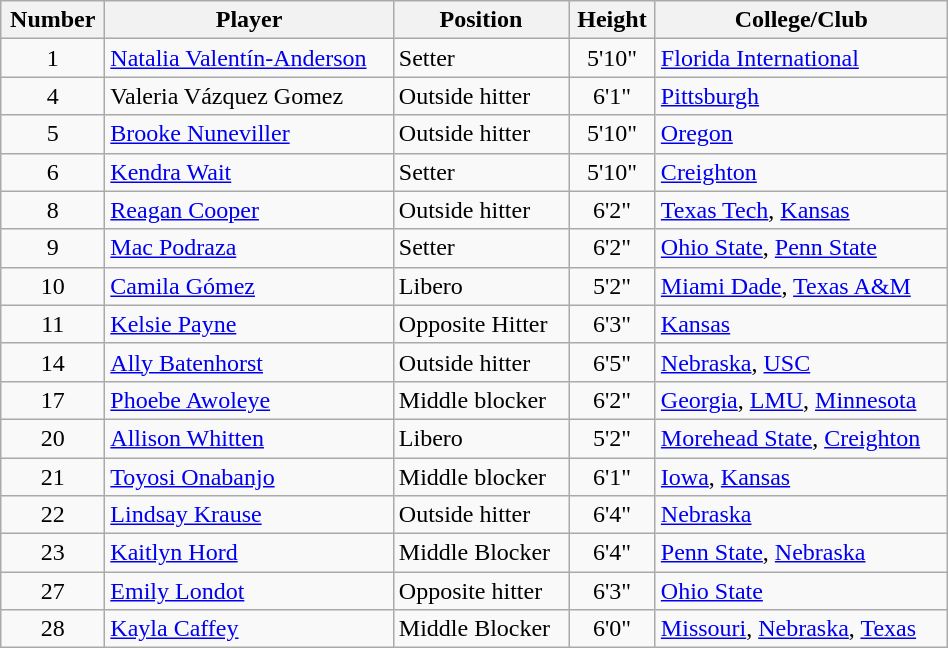<table class="wikitable" style="width:50%;">
<tr>
<th>Number</th>
<th>Player</th>
<th>Position</th>
<th>Height</th>
<th>College/Club</th>
</tr>
<tr>
<td align="center">1</td>
<td> <a href='#'>Natalia Valentín-Anderson</a></td>
<td>Setter</td>
<td align="center">5'10"</td>
<td><a href='#'>Florida International</a></td>
</tr>
<tr>
<td align="center">4</td>
<td> Valeria Vázquez Gomez</td>
<td>Outside hitter</td>
<td align="center">6'1"</td>
<td><a href='#'>Pittsburgh</a></td>
</tr>
<tr>
<td align="center">5</td>
<td> <a href='#'>Brooke Nuneviller</a></td>
<td>Outside hitter</td>
<td align="center">5'10"</td>
<td><a href='#'>Oregon</a></td>
</tr>
<tr>
<td align="center">6</td>
<td> <a href='#'>Kendra Wait</a></td>
<td>Setter</td>
<td align="center">5'10"</td>
<td><a href='#'>Creighton</a></td>
</tr>
<tr>
<td align="center">8</td>
<td> <a href='#'>Reagan Cooper</a></td>
<td>Outside hitter</td>
<td align="center">6'2"</td>
<td><a href='#'>Texas Tech</a>, <a href='#'>Kansas</a></td>
</tr>
<tr>
<td align="center">9</td>
<td> <a href='#'>Mac Podraza</a></td>
<td>Setter</td>
<td align="center">6'2"</td>
<td><a href='#'>Ohio State</a>, <a href='#'>Penn State</a></td>
</tr>
<tr>
<td align="center">10</td>
<td> <a href='#'>Camila Gómez</a></td>
<td>Libero</td>
<td align="center">5'2"</td>
<td><a href='#'>Miami Dade</a>, <a href='#'>Texas A&M</a></td>
</tr>
<tr>
<td align="center">11</td>
<td> <a href='#'>Kelsie Payne</a></td>
<td>Opposite Hitter</td>
<td align="center">6'3"</td>
<td><a href='#'>Kansas</a></td>
</tr>
<tr>
<td align="center">14</td>
<td> <a href='#'>Ally Batenhorst</a></td>
<td>Outside hitter</td>
<td align="center">6'5"</td>
<td><a href='#'>Nebraska</a>, <a href='#'>USC</a></td>
</tr>
<tr>
<td align="center">17</td>
<td> <a href='#'>Phoebe Awoleye</a></td>
<td>Middle blocker</td>
<td align="center">6'2"</td>
<td><a href='#'>Georgia</a>, <a href='#'>LMU</a>, <a href='#'>Minnesota</a></td>
</tr>
<tr>
<td align="center">20</td>
<td> <a href='#'>Allison Whitten</a></td>
<td>Libero</td>
<td align="center">5'2"</td>
<td><a href='#'>Morehead State</a>, <a href='#'>Creighton</a></td>
</tr>
<tr>
<td align="center">21</td>
<td> <a href='#'>Toyosi Onabanjo</a></td>
<td>Middle blocker</td>
<td align="center">6'1"</td>
<td><a href='#'>Iowa</a>, <a href='#'>Kansas</a></td>
</tr>
<tr>
<td align="center">22</td>
<td> <a href='#'>Lindsay Krause</a></td>
<td>Outside hitter</td>
<td align="center">6'4"</td>
<td><a href='#'>Nebraska</a></td>
</tr>
<tr>
<td align="center">23</td>
<td> <a href='#'>Kaitlyn Hord</a></td>
<td>Middle Blocker</td>
<td align="center">6'4"</td>
<td><a href='#'>Penn State</a>, <a href='#'>Nebraska</a></td>
</tr>
<tr>
<td align="center">27</td>
<td> <a href='#'>Emily Londot</a></td>
<td>Opposite hitter</td>
<td align="center">6'3"</td>
<td><a href='#'>Ohio State</a></td>
</tr>
<tr>
<td align="center">28</td>
<td> <a href='#'>Kayla Caffey</a></td>
<td>Middle Blocker</td>
<td align="center">6'0"</td>
<td><a href='#'>Missouri</a>, <a href='#'>Nebraska</a>, <a href='#'>Texas</a></td>
</tr>
</table>
